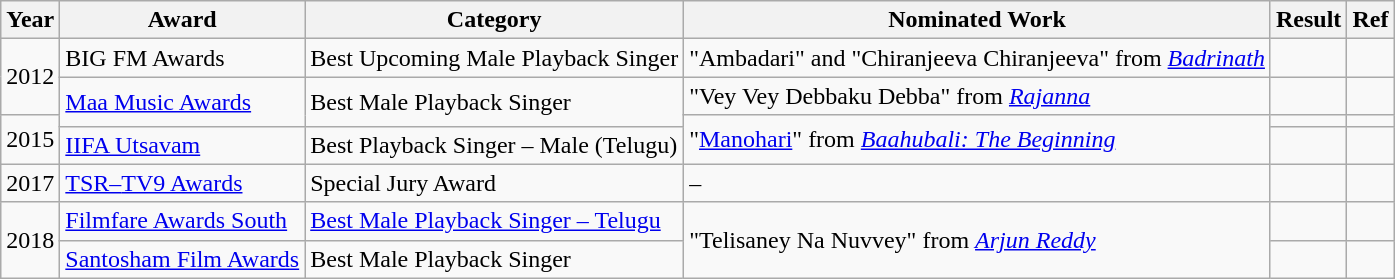<table class="wikitable sortable">
<tr>
<th>Year</th>
<th>Award</th>
<th>Category</th>
<th>Nominated Work</th>
<th>Result</th>
<th>Ref</th>
</tr>
<tr>
<td rowspan="2">2012</td>
<td>BIG FM Awards</td>
<td>Best Upcoming Male Playback Singer</td>
<td>"Ambadari" and "Chiranjeeva Chiranjeeva" from <a href='#'><em>Badrinath</em></a></td>
<td></td>
<td></td>
</tr>
<tr>
<td rowspan="2"><a href='#'>Maa Music Awards</a></td>
<td rowspan="2">Best Male Playback Singer</td>
<td>"Vey Vey Debbaku Debba" from <em><a href='#'>Rajanna</a></em></td>
<td></td>
<td></td>
</tr>
<tr>
<td rowspan="2">2015</td>
<td rowspan="2">"<a href='#'>Manohari</a>" from <a href='#'><em>Baahubali: The Beginning</em></a></td>
<td></td>
<td></td>
</tr>
<tr>
<td><a href='#'>IIFA Utsavam</a></td>
<td>Best Playback Singer – Male (Telugu)</td>
<td></td>
<td></td>
</tr>
<tr>
<td>2017</td>
<td><a href='#'>TSR–</a><a href='#'>TV9 Awards</a></td>
<td>Special Jury Award</td>
<td>–</td>
<td></td>
<td></td>
</tr>
<tr>
<td rowspan="2">2018</td>
<td><a href='#'>Filmfare Awards South</a></td>
<td><a href='#'>Best Male Playback Singer – Telugu</a></td>
<td rowspan="2" >"Telisaney Na Nuvvey" from <em><a href='#'>Arjun Reddy</a></em></td>
<td></td>
<td></td>
</tr>
<tr>
<td><a href='#'>Santosham Film Awards</a></td>
<td>Best Male Playback Singer</td>
<td></td>
<td></td>
</tr>
</table>
